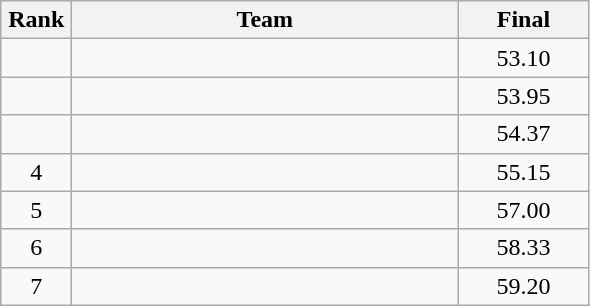<table class=wikitable style="text-align:center">
<tr>
<th width=40>Rank</th>
<th width=250>Team</th>
<th width=80>Final</th>
</tr>
<tr>
<td></td>
<td align=left></td>
<td>53.10</td>
</tr>
<tr>
<td></td>
<td align=left></td>
<td>53.95</td>
</tr>
<tr>
<td></td>
<td align=left></td>
<td>54.37</td>
</tr>
<tr>
<td>4</td>
<td align=left></td>
<td>55.15</td>
</tr>
<tr>
<td>5</td>
<td align=left></td>
<td>57.00</td>
</tr>
<tr>
<td>6</td>
<td align=left></td>
<td>58.33</td>
</tr>
<tr>
<td>7</td>
<td align=left></td>
<td>59.20</td>
</tr>
</table>
